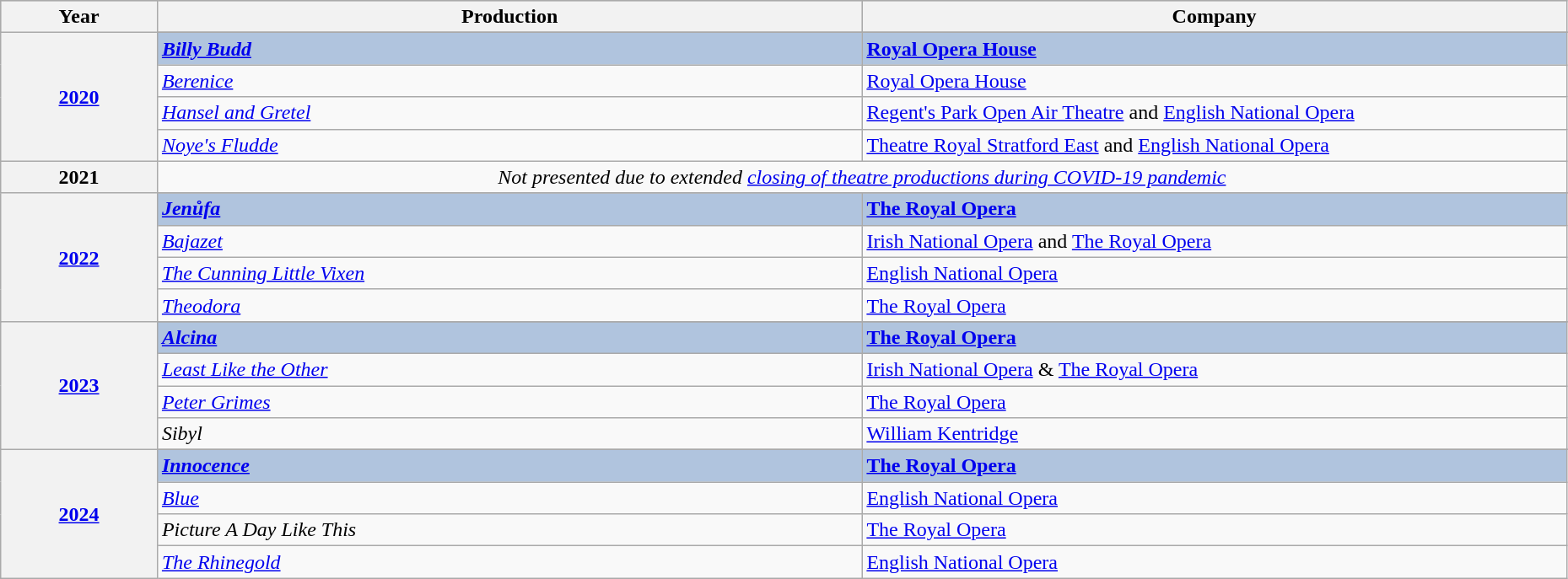<table class="wikitable" style="width:98%;">
<tr style="background:#bebebe;">
<th style="width:10%;">Year</th>
<th style="width:45%;">Production</th>
<th style="width:45%;">Company</th>
</tr>
<tr>
<th rowspan="5" align="center"><a href='#'>2020</a></th>
</tr>
<tr style="background:#B0C4DE">
<td><strong><em><a href='#'>Billy Budd</a></em></strong></td>
<td><strong><a href='#'>Royal Opera House</a></strong></td>
</tr>
<tr>
<td><a href='#'><em>Berenice</em></a></td>
<td><a href='#'>Royal Opera House</a></td>
</tr>
<tr>
<td><a href='#'><em>Hansel and Gretel</em></a></td>
<td><a href='#'>Regent's Park Open Air Theatre</a> and <a href='#'>English National Opera</a></td>
</tr>
<tr>
<td><em><a href='#'>Noye's Fludde</a></em></td>
<td><a href='#'>Theatre Royal Stratford East</a> and <a href='#'>English National Opera</a></td>
</tr>
<tr>
<th align="center">2021</th>
<td colspan=2 align="center"><em>Not presented due to extended <a href='#'>closing of theatre productions during COVID-19 pandemic</a></em></td>
</tr>
<tr>
<th rowspan="5" align="center"><a href='#'>2022</a></th>
</tr>
<tr style="background:#B0C4DE">
<td><strong><em><a href='#'>Jenůfa</a></em></strong></td>
<td><strong><a href='#'>The Royal Opera</a></strong></td>
</tr>
<tr>
<td><em><a href='#'>Bajazet</a></em></td>
<td><a href='#'>Irish National Opera</a> and <a href='#'>The Royal Opera</a></td>
</tr>
<tr>
<td><em><a href='#'>The Cunning Little Vixen</a></em></td>
<td><a href='#'>English National Opera</a></td>
</tr>
<tr>
<td><em><a href='#'>Theodora</a></em></td>
<td><a href='#'>The Royal Opera</a></td>
</tr>
<tr>
<th rowspan="5" align="center"><a href='#'>2023</a></th>
</tr>
<tr style="background:#B0C4DE">
<td><strong><em><a href='#'>Alcina</a></em></strong></td>
<td><strong><a href='#'>The Royal Opera</a></strong></td>
</tr>
<tr>
<td><em><a href='#'>Least Like the Other</a></em></td>
<td><a href='#'>Irish National Opera</a> & <a href='#'>The Royal Opera</a></td>
</tr>
<tr>
<td><em><a href='#'>Peter Grimes</a></em></td>
<td><a href='#'>The Royal Opera</a></td>
</tr>
<tr>
<td><em>Sibyl</em></td>
<td><a href='#'>William Kentridge</a></td>
</tr>
<tr>
<th rowspan="7" align="center"><a href='#'>2024</a></th>
</tr>
<tr style="background:#B0C4DE">
<td><strong><em><a href='#'>Innocence</a></em></strong></td>
<td><strong><a href='#'>The Royal Opera</a></strong></td>
</tr>
<tr>
<td><em><a href='#'>Blue</a></em></td>
<td><a href='#'>English National Opera</a></td>
</tr>
<tr>
<td><em>Picture A Day Like This</em></td>
<td><a href='#'>The Royal Opera</a></td>
</tr>
<tr>
<td><em><a href='#'>The Rhinegold</a></em></td>
<td><a href='#'>English National Opera</a></td>
</tr>
</table>
